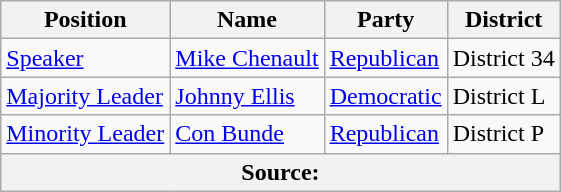<table class="wikitable">
<tr>
<th>Position</th>
<th>Name</th>
<th>Party</th>
<th>District</th>
</tr>
<tr>
<td><a href='#'>Speaker</a></td>
<td><a href='#'>Mike Chenault</a></td>
<td><a href='#'>Republican</a></td>
<td>District 34</td>
</tr>
<tr>
<td><a href='#'>Majority Leader</a></td>
<td><a href='#'>Johnny Ellis</a></td>
<td><a href='#'>Democratic</a></td>
<td>District L</td>
</tr>
<tr>
<td><a href='#'>Minority Leader</a></td>
<td><a href='#'>Con Bunde</a></td>
<td><a href='#'>Republican</a></td>
<td>District P</td>
</tr>
<tr>
<th colspan=4>Source:</th>
</tr>
</table>
